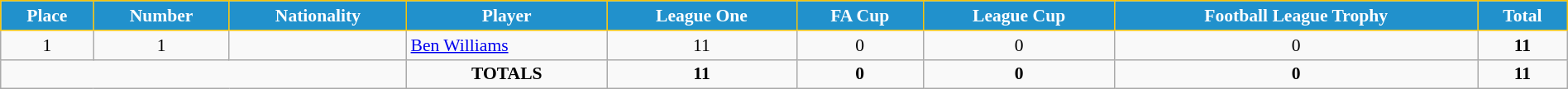<table class="wikitable" style="text-align:center; font-size:90%; width:100%;">
<tr>
<th style="background:#2191CC; color:white; border:1px solid #F7C408; text-align:center;">Place</th>
<th style="background:#2191CC; color:white; border:1px solid #F7C408; text-align:center;">Number</th>
<th style="background:#2191CC; color:white; border:1px solid #F7C408; text-align:center;">Nationality</th>
<th style="background:#2191CC; color:white; border:1px solid #F7C408; text-align:center;">Player</th>
<th style="background:#2191CC; color:white; border:1px solid #F7C408; text-align:center;">League One</th>
<th style="background:#2191CC; color:white; border:1px solid #F7C408; text-align:center;">FA Cup</th>
<th style="background:#2191CC; color:white; border:1px solid #F7C408; text-align:center;">League Cup</th>
<th style="background:#2191CC; color:white; border:1px solid #F7C408; text-align:center;">Football League Trophy</th>
<th style="background:#2191CC; color:white; border:1px solid #F7C408; text-align:center;">Total</th>
</tr>
<tr>
<td>1</td>
<td>1</td>
<td></td>
<td align="left"><a href='#'>Ben Williams</a></td>
<td>11</td>
<td>0</td>
<td>0</td>
<td>0</td>
<td><strong>11</strong></td>
</tr>
<tr>
<td colspan="3"></td>
<td><strong>TOTALS</strong></td>
<td><strong>11</strong></td>
<td><strong>0</strong></td>
<td><strong>0</strong></td>
<td><strong>0</strong></td>
<td><strong>11</strong></td>
</tr>
</table>
